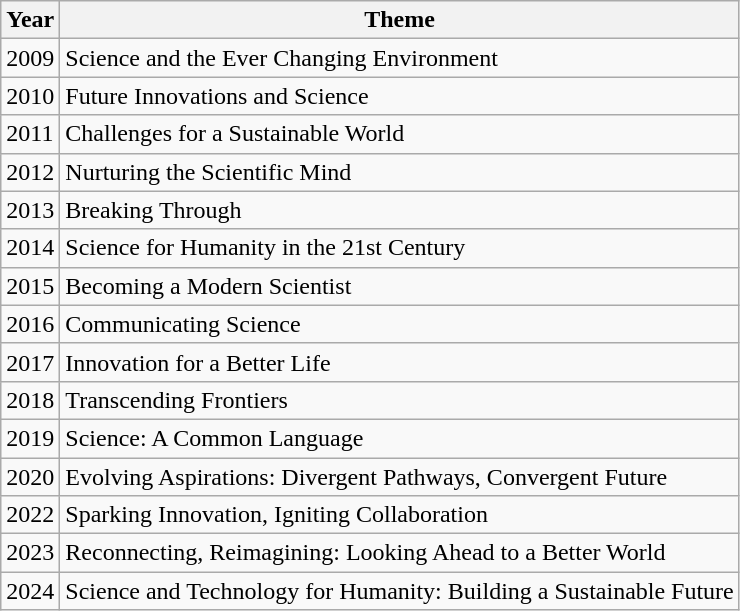<table class="wikitable">
<tr>
<th>Year</th>
<th>Theme</th>
</tr>
<tr>
<td>2009</td>
<td>Science and the Ever Changing Environment</td>
</tr>
<tr>
<td>2010</td>
<td>Future Innovations and Science </td>
</tr>
<tr>
<td>2011</td>
<td>Challenges for a Sustainable World </td>
</tr>
<tr>
<td>2012</td>
<td>Nurturing the Scientific Mind </td>
</tr>
<tr>
<td>2013</td>
<td>Breaking Through </td>
</tr>
<tr>
<td>2014</td>
<td>Science for Humanity in the 21st Century </td>
</tr>
<tr>
<td>2015</td>
<td>Becoming a Modern Scientist </td>
</tr>
<tr>
<td>2016</td>
<td>Communicating Science </td>
</tr>
<tr>
<td>2017</td>
<td>Innovation for a Better Life </td>
</tr>
<tr>
<td>2018</td>
<td>Transcending Frontiers </td>
</tr>
<tr>
<td>2019</td>
<td>Science: A Common Language </td>
</tr>
<tr>
<td>2020</td>
<td>Evolving Aspirations: Divergent Pathways, Convergent Future </td>
</tr>
<tr>
<td>2022</td>
<td>Sparking Innovation, Igniting Collaboration </td>
</tr>
<tr>
<td>2023</td>
<td>Reconnecting, Reimagining: Looking Ahead to a Better World</td>
</tr>
<tr>
<td>2024</td>
<td>Science and Technology for Humanity: Building a Sustainable Future</td>
</tr>
</table>
